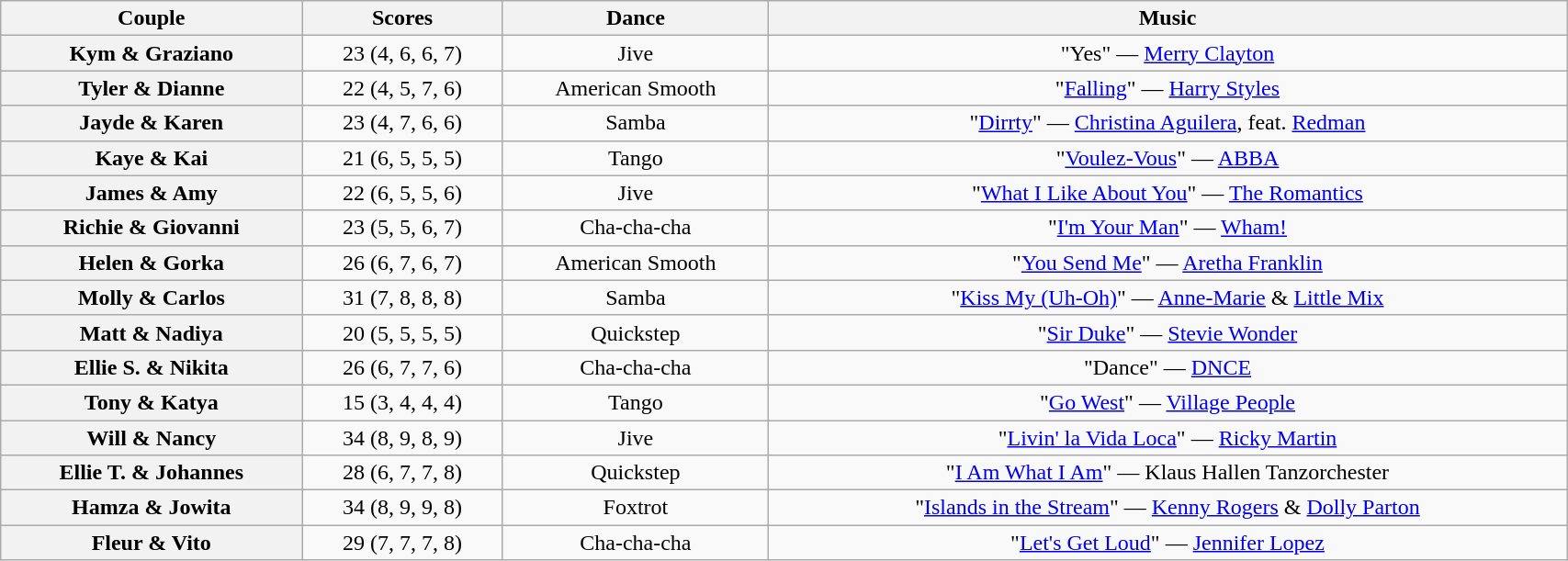<table class="wikitable sortable" style="text-align:center; width: 90%">
<tr>
<th scope="col">Couple</th>
<th scope="col">Scores</th>
<th scope="col" class="unsortable">Dance</th>
<th scope="col" class="unsortable">Music</th>
</tr>
<tr>
<th scope="row">Kym & Graziano</th>
<td>23 (4, 6, 6, 7)</td>
<td>Jive</td>
<td>"Yes" — <a href='#'>Merry Clayton</a></td>
</tr>
<tr>
<th scope="row">Tyler & Dianne</th>
<td>22 (4, 5, 7, 6)</td>
<td>American Smooth</td>
<td>"<a href='#'>Falling</a>" — <a href='#'>Harry Styles</a></td>
</tr>
<tr>
<th scope="row">Jayde & Karen</th>
<td>23 (4, 7, 6, 6)</td>
<td>Samba</td>
<td>"<a href='#'>Dirrty</a>" — <a href='#'>Christina Aguilera</a>, feat. <a href='#'>Redman</a></td>
</tr>
<tr>
<th scope="row">Kaye & Kai</th>
<td>21 (6, 5, 5, 5)</td>
<td>Tango</td>
<td>"<a href='#'>Voulez-Vous</a>" — <a href='#'>ABBA</a></td>
</tr>
<tr>
<th scope="row">James & Amy</th>
<td>22 (6, 5, 5, 6)</td>
<td>Jive</td>
<td>"<a href='#'>What I Like About You</a>" — <a href='#'>The Romantics</a></td>
</tr>
<tr>
<th scope="row">Richie & Giovanni</th>
<td>23 (5, 5, 6, 7)</td>
<td>Cha-cha-cha</td>
<td>"<a href='#'>I'm Your Man</a>" — <a href='#'>Wham!</a></td>
</tr>
<tr>
<th scope="row">Helen & Gorka</th>
<td>26 (6, 7, 6, 7)</td>
<td>American Smooth</td>
<td>"<a href='#'>You Send Me</a>" — <a href='#'>Aretha Franklin</a></td>
</tr>
<tr>
<th scope="row">Molly & Carlos</th>
<td>31 (7, 8, 8, 8)</td>
<td>Samba</td>
<td>"<a href='#'>Kiss My (Uh-Oh)</a>" — <a href='#'>Anne-Marie</a> & <a href='#'>Little Mix</a></td>
</tr>
<tr>
<th scope="row">Matt & Nadiya</th>
<td>20 (5, 5, 5, 5)</td>
<td>Quickstep</td>
<td>"<a href='#'>Sir Duke</a>" — <a href='#'>Stevie Wonder</a></td>
</tr>
<tr>
<th scope="row">Ellie S. & Nikita</th>
<td>26 (6, 7, 7, 6)</td>
<td>Cha-cha-cha</td>
<td>"Dance" — <a href='#'>DNCE</a></td>
</tr>
<tr>
<th scope="row">Tony & Katya</th>
<td>15 (3, 4, 4, 4)</td>
<td>Tango</td>
<td>"<a href='#'>Go West</a>" — <a href='#'>Village People</a></td>
</tr>
<tr>
<th scope="row">Will & Nancy</th>
<td>34 (8, 9, 8, 9)</td>
<td>Jive</td>
<td>"<a href='#'>Livin' la Vida Loca</a>" — <a href='#'>Ricky Martin</a></td>
</tr>
<tr>
<th scope="row">Ellie T. & Johannes</th>
<td>28 (6, 7, 7, 8)</td>
<td>Quickstep</td>
<td>"<a href='#'>I Am What I Am</a>" — Klaus Hallen Tanzorchester</td>
</tr>
<tr>
<th scope="row">Hamza & Jowita</th>
<td>34 (8, 9, 9, 8)</td>
<td>Foxtrot</td>
<td>"<a href='#'>Islands in the Stream</a>" — <a href='#'>Kenny Rogers</a> & <a href='#'>Dolly Parton</a></td>
</tr>
<tr>
<th scope="row">Fleur & Vito</th>
<td>29 (7, 7, 7, 8)</td>
<td>Cha-cha-cha</td>
<td>"<a href='#'>Let's Get Loud</a>" — <a href='#'>Jennifer Lopez</a></td>
</tr>
</table>
